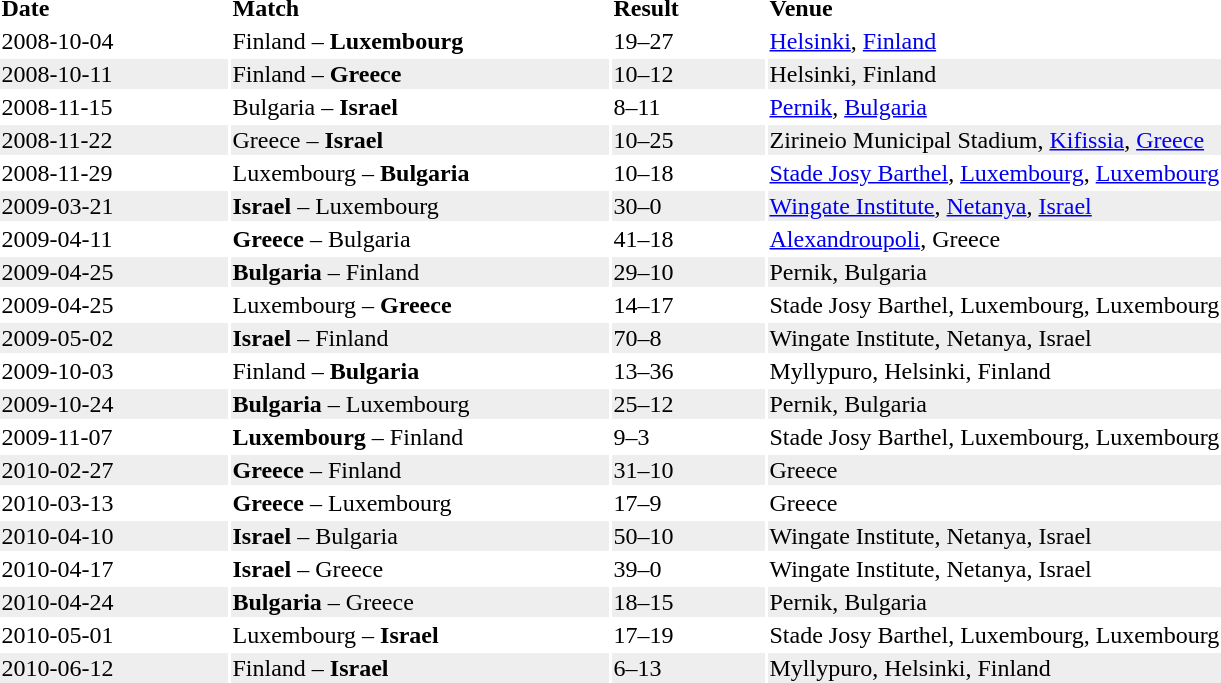<table>
<tr>
<td width="150"><strong>Date</strong></td>
<td width="250"><strong>Match</strong></td>
<td width="100"><strong>Result</strong></td>
<td width="300"><strong>Venue</strong></td>
</tr>
<tr>
<td>2008-10-04</td>
<td>Finland – <strong>Luxembourg</strong></td>
<td>19–27</td>
<td><a href='#'>Helsinki</a>, <a href='#'>Finland</a></td>
</tr>
<tr bgcolor=#eeeeee>
<td>2008-10-11</td>
<td>Finland – <strong>Greece</strong></td>
<td>10–12</td>
<td>Helsinki, Finland</td>
</tr>
<tr>
<td>2008-11-15</td>
<td>Bulgaria – <strong>Israel</strong></td>
<td>8–11</td>
<td><a href='#'>Pernik</a>, <a href='#'>Bulgaria</a></td>
</tr>
<tr bgcolor=#eeeeee>
<td>2008-11-22</td>
<td>Greece – <strong>Israel</strong></td>
<td>10–25</td>
<td>Zirineio Municipal Stadium, <a href='#'>Kifissia</a>, <a href='#'>Greece</a></td>
</tr>
<tr>
<td>2008-11-29</td>
<td>Luxembourg – <strong>Bulgaria</strong></td>
<td>10–18</td>
<td><a href='#'>Stade Josy Barthel</a>, <a href='#'>Luxembourg</a>, <a href='#'>Luxembourg</a></td>
</tr>
<tr bgcolor=#eeeeee>
<td>2009-03-21</td>
<td><strong>Israel</strong> – Luxembourg</td>
<td>30–0</td>
<td><a href='#'>Wingate Institute</a>, <a href='#'>Netanya</a>, <a href='#'>Israel</a></td>
</tr>
<tr>
<td>2009-04-11</td>
<td><strong>Greece</strong> – Bulgaria</td>
<td>41–18</td>
<td><a href='#'>Alexandroupoli</a>, Greece</td>
</tr>
<tr bgcolor=#eeeeee>
<td>2009-04-25</td>
<td><strong>Bulgaria</strong> – Finland</td>
<td>29–10</td>
<td>Pernik, Bulgaria</td>
</tr>
<tr>
<td>2009-04-25</td>
<td>Luxembourg – <strong>Greece</strong></td>
<td>14–17</td>
<td>Stade Josy Barthel, Luxembourg, Luxembourg</td>
</tr>
<tr bgcolor=#eeeeee>
<td>2009-05-02</td>
<td><strong>Israel</strong> – Finland</td>
<td>70–8</td>
<td>Wingate Institute, Netanya, Israel</td>
</tr>
<tr>
<td>2009-10-03</td>
<td>Finland – <strong>Bulgaria</strong></td>
<td>13–36</td>
<td>Myllypuro, Helsinki, Finland</td>
</tr>
<tr bgcolor=#eeeeee>
<td>2009-10-24</td>
<td><strong>Bulgaria</strong> – Luxembourg</td>
<td>25–12</td>
<td>Pernik, Bulgaria</td>
</tr>
<tr>
<td>2009-11-07</td>
<td><strong>Luxembourg</strong> – Finland</td>
<td>9–3</td>
<td>Stade Josy Barthel, Luxembourg, Luxembourg</td>
</tr>
<tr bgcolor=#eeeeee>
<td>2010-02-27</td>
<td><strong>Greece</strong> – Finland</td>
<td>31–10</td>
<td>Greece</td>
</tr>
<tr>
<td>2010-03-13</td>
<td><strong>Greece</strong> – Luxembourg</td>
<td>17–9</td>
<td>Greece</td>
</tr>
<tr bgcolor=#eeeeee>
<td>2010-04-10</td>
<td><strong>Israel</strong> – Bulgaria</td>
<td>50–10</td>
<td>Wingate Institute, Netanya, Israel</td>
</tr>
<tr>
<td>2010-04-17</td>
<td><strong>Israel</strong> – Greece</td>
<td>39–0</td>
<td>Wingate Institute, Netanya, Israel</td>
</tr>
<tr bgcolor=#eeeeee>
<td>2010-04-24</td>
<td><strong>Bulgaria</strong> – Greece</td>
<td>18–15</td>
<td>Pernik, Bulgaria</td>
</tr>
<tr>
<td>2010-05-01</td>
<td>Luxembourg – <strong>Israel</strong></td>
<td>17–19</td>
<td>Stade Josy Barthel, Luxembourg, Luxembourg</td>
</tr>
<tr bgcolor=#eeeeee>
<td>2010-06-12</td>
<td>Finland – <strong>Israel</strong></td>
<td>6–13</td>
<td>Myllypuro, Helsinki, Finland</td>
</tr>
</table>
